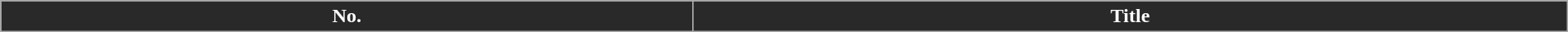<table class="wikitable plainrowheaders" style="width: 100%; margin-right: 0;">
<tr style="color:white;">
<th style="background: #292929;">No.</th>
<th style="background: #292929;">Title<br>


















</th>
</tr>
</table>
